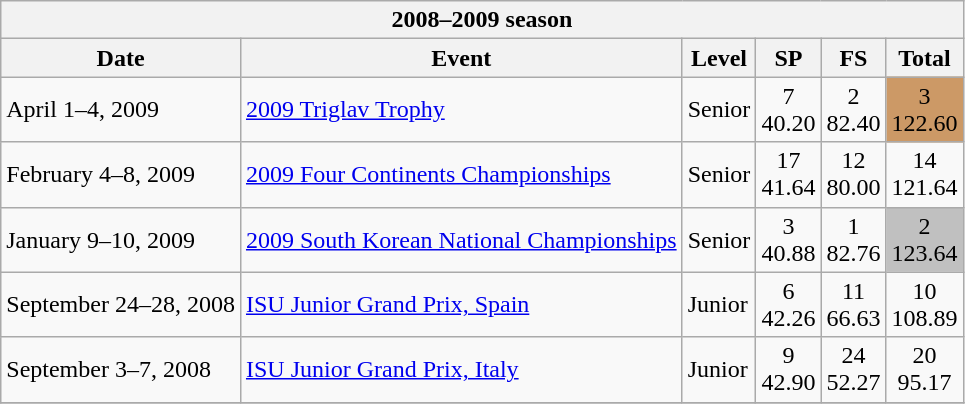<table class="wikitable">
<tr>
<th colspan="6">2008–2009 season</th>
</tr>
<tr>
<th>Date</th>
<th>Event</th>
<th>Level</th>
<th>SP</th>
<th>FS</th>
<th>Total</th>
</tr>
<tr>
<td>April 1–4, 2009</td>
<td><a href='#'>2009 Triglav Trophy</a></td>
<td>Senior</td>
<td align="center">7 <br> 40.20</td>
<td align="center">2 <br> 82.40</td>
<td align="center" bgcolor="#cc9966">3<br> 122.60</td>
</tr>
<tr>
<td>February 4–8, 2009</td>
<td><a href='#'>2009 Four Continents Championships</a></td>
<td>Senior</td>
<td align="center">17 <br> 41.64</td>
<td align="center">12 <br> 80.00</td>
<td align="center">14 <br> 121.64</td>
</tr>
<tr>
<td>January 9–10, 2009</td>
<td><a href='#'>2009 South Korean National Championships</a></td>
<td>Senior</td>
<td align="center">3 <br> 40.88</td>
<td align="center">1 <br> 82.76</td>
<td align="center" bgcolor="silver">2 <br> 123.64</td>
</tr>
<tr>
<td>September 24–28, 2008</td>
<td><a href='#'>ISU Junior Grand Prix, Spain</a></td>
<td>Junior</td>
<td align="center">6 <br> 42.26</td>
<td align="center">11 <br> 66.63</td>
<td align="center">10 <br> 108.89</td>
</tr>
<tr>
<td>September 3–7, 2008</td>
<td><a href='#'>ISU Junior Grand Prix, Italy</a></td>
<td>Junior</td>
<td align="center">9 <br> 42.90</td>
<td align="center">24 <br> 52.27</td>
<td align="center">20 <br> 95.17</td>
</tr>
<tr>
</tr>
</table>
